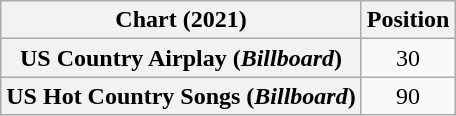<table class="wikitable sortable plainrowheaders" style="text-align:center">
<tr>
<th>Chart (2021)</th>
<th>Position</th>
</tr>
<tr>
<th scope="row">US Country Airplay (<em>Billboard</em>)</th>
<td>30</td>
</tr>
<tr>
<th scope="row">US Hot Country Songs (<em>Billboard</em>)</th>
<td>90</td>
</tr>
</table>
